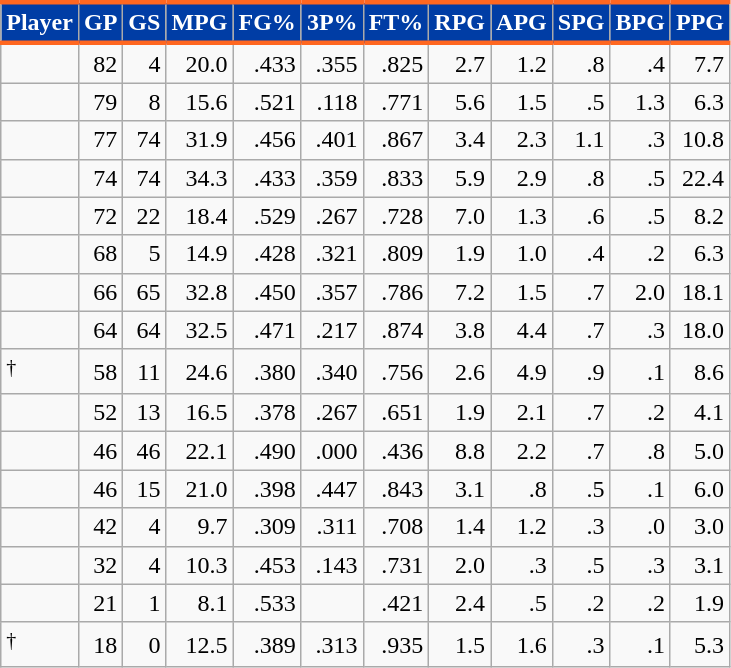<table class="wikitable sortable" style="text-align:right;">
<tr>
<th style="background:#003DA5; color:#FFFFFF; border-top:#FF6720 3px solid; border-bottom:#FF6720 3px solid;">Player</th>
<th style="background:#003DA5; color:#FFFFFF; border-top:#FF6720 3px solid; border-bottom:#FF6720 3px solid;">GP</th>
<th style="background:#003DA5; color:#FFFFFF; border-top:#FF6720 3px solid; border-bottom:#FF6720 3px solid;">GS</th>
<th style="background:#003DA5; color:#FFFFFF; border-top:#FF6720 3px solid; border-bottom:#FF6720 3px solid;">MPG</th>
<th style="background:#003DA5; color:#FFFFFF; border-top:#FF6720 3px solid; border-bottom:#FF6720 3px solid;">FG%</th>
<th style="background:#003DA5; color:#FFFFFF; border-top:#FF6720 3px solid; border-bottom:#FF6720 3px solid;">3P%</th>
<th style="background:#003DA5; color:#FFFFFF; border-top:#FF6720 3px solid; border-bottom:#FF6720 3px solid;">FT%</th>
<th style="background:#003DA5; color:#FFFFFF; border-top:#FF6720 3px solid; border-bottom:#FF6720 3px solid;">RPG</th>
<th style="background:#003DA5; color:#FFFFFF; border-top:#FF6720 3px solid; border-bottom:#FF6720 3px solid;">APG</th>
<th style="background:#003DA5; color:#FFFFFF; border-top:#FF6720 3px solid; border-bottom:#FF6720 3px solid;">SPG</th>
<th style="background:#003DA5; color:#FFFFFF; border-top:#FF6720 3px solid; border-bottom:#FF6720 3px solid;">BPG</th>
<th style="background:#003DA5; color:#FFFFFF; border-top:#FF6720 3px solid; border-bottom:#FF6720 3px solid;">PPG</th>
</tr>
<tr>
<td style="text-align:left;"></td>
<td>82</td>
<td>4</td>
<td>20.0</td>
<td>.433</td>
<td>.355</td>
<td>.825</td>
<td>2.7</td>
<td>1.2</td>
<td>.8</td>
<td>.4</td>
<td>7.7</td>
</tr>
<tr>
<td style="text-align:left;"></td>
<td>79</td>
<td>8</td>
<td>15.6</td>
<td>.521</td>
<td>.118</td>
<td>.771</td>
<td>5.6</td>
<td>1.5</td>
<td>.5</td>
<td>1.3</td>
<td>6.3</td>
</tr>
<tr>
<td style="text-align:left;"></td>
<td>77</td>
<td>74</td>
<td>31.9</td>
<td>.456</td>
<td>.401</td>
<td>.867</td>
<td>3.4</td>
<td>2.3</td>
<td>1.1</td>
<td>.3</td>
<td>10.8</td>
</tr>
<tr>
<td style="text-align:left;"></td>
<td>74</td>
<td>74</td>
<td>34.3</td>
<td>.433</td>
<td>.359</td>
<td>.833</td>
<td>5.9</td>
<td>2.9</td>
<td>.8</td>
<td>.5</td>
<td>22.4</td>
</tr>
<tr>
<td style="text-align:left;"></td>
<td>72</td>
<td>22</td>
<td>18.4</td>
<td>.529</td>
<td>.267</td>
<td>.728</td>
<td>7.0</td>
<td>1.3</td>
<td>.6</td>
<td>.5</td>
<td>8.2</td>
</tr>
<tr>
<td style="text-align:left;"></td>
<td>68</td>
<td>5</td>
<td>14.9</td>
<td>.428</td>
<td>.321</td>
<td>.809</td>
<td>1.9</td>
<td>1.0</td>
<td>.4</td>
<td>.2</td>
<td>6.3</td>
</tr>
<tr>
<td style="text-align:left;"></td>
<td>66</td>
<td>65</td>
<td>32.8</td>
<td>.450</td>
<td>.357</td>
<td>.786</td>
<td>7.2</td>
<td>1.5</td>
<td>.7</td>
<td>2.0</td>
<td>18.1</td>
</tr>
<tr>
<td style="text-align:left;"></td>
<td>64</td>
<td>64</td>
<td>32.5</td>
<td>.471</td>
<td>.217</td>
<td>.874</td>
<td>3.8</td>
<td>4.4</td>
<td>.7</td>
<td>.3</td>
<td>18.0</td>
</tr>
<tr>
<td style="text-align:left;"><sup>†</sup></td>
<td>58</td>
<td>11</td>
<td>24.6</td>
<td>.380</td>
<td>.340</td>
<td>.756</td>
<td>2.6</td>
<td>4.9</td>
<td>.9</td>
<td>.1</td>
<td>8.6</td>
</tr>
<tr>
<td style="text-align:left;"></td>
<td>52</td>
<td>13</td>
<td>16.5</td>
<td>.378</td>
<td>.267</td>
<td>.651</td>
<td>1.9</td>
<td>2.1</td>
<td>.7</td>
<td>.2</td>
<td>4.1</td>
</tr>
<tr>
<td style="text-align:left;"></td>
<td>46</td>
<td>46</td>
<td>22.1</td>
<td>.490</td>
<td>.000</td>
<td>.436</td>
<td>8.8</td>
<td>2.2</td>
<td>.7</td>
<td>.8</td>
<td>5.0</td>
</tr>
<tr>
<td style="text-align:left;"></td>
<td>46</td>
<td>15</td>
<td>21.0</td>
<td>.398</td>
<td>.447</td>
<td>.843</td>
<td>3.1</td>
<td>.8</td>
<td>.5</td>
<td>.1</td>
<td>6.0</td>
</tr>
<tr>
<td style="text-align:left;"></td>
<td>42</td>
<td>4</td>
<td>9.7</td>
<td>.309</td>
<td>.311</td>
<td>.708</td>
<td>1.4</td>
<td>1.2</td>
<td>.3</td>
<td>.0</td>
<td>3.0</td>
</tr>
<tr>
<td style="text-align:left;"></td>
<td>32</td>
<td>4</td>
<td>10.3</td>
<td>.453</td>
<td>.143</td>
<td>.731</td>
<td>2.0</td>
<td>.3</td>
<td>.5</td>
<td>.3</td>
<td>3.1</td>
</tr>
<tr>
<td style="text-align:left;"></td>
<td>21</td>
<td>1</td>
<td>8.1</td>
<td>.533</td>
<td></td>
<td>.421</td>
<td>2.4</td>
<td>.5</td>
<td>.2</td>
<td>.2</td>
<td>1.9</td>
</tr>
<tr>
<td style="text-align:left;"><sup>†</sup></td>
<td>18</td>
<td>0</td>
<td>12.5</td>
<td>.389</td>
<td>.313</td>
<td>.935</td>
<td>1.5</td>
<td>1.6</td>
<td>.3</td>
<td>.1</td>
<td>5.3</td>
</tr>
</table>
